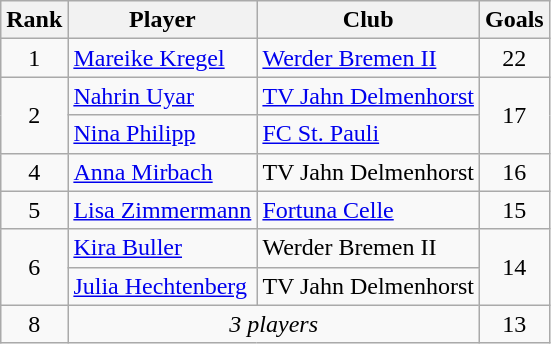<table class="wikitable" style="text-align:center">
<tr>
<th>Rank</th>
<th>Player</th>
<th>Club</th>
<th>Goals</th>
</tr>
<tr>
<td>1</td>
<td align="left"> <a href='#'>Mareike Kregel</a></td>
<td align="left"><a href='#'>Werder Bremen II</a></td>
<td>22</td>
</tr>
<tr>
<td rowspan=2>2</td>
<td align="left"> <a href='#'>Nahrin Uyar</a></td>
<td align="left"><a href='#'>TV Jahn Delmenhorst</a></td>
<td rowspan=2>17</td>
</tr>
<tr>
<td align="left"> <a href='#'>Nina Philipp</a></td>
<td align="left"><a href='#'>FC St. Pauli</a></td>
</tr>
<tr>
<td>4</td>
<td align="left"> <a href='#'>Anna Mirbach</a></td>
<td align="left">TV Jahn Delmenhorst</td>
<td>16</td>
</tr>
<tr>
<td>5</td>
<td align="left"> <a href='#'>Lisa Zimmermann</a></td>
<td align="left"><a href='#'>Fortuna Celle</a></td>
<td>15</td>
</tr>
<tr>
<td rowspan=2>6</td>
<td align="left"> <a href='#'>Kira Buller</a></td>
<td align="left">Werder Bremen II</td>
<td rowspan=2>14</td>
</tr>
<tr>
<td align="left"> <a href='#'>Julia Hechtenberg</a></td>
<td align="left">TV Jahn Delmenhorst</td>
</tr>
<tr>
<td>8</td>
<td colspan="2"><em>3 players</em></td>
<td>13</td>
</tr>
</table>
